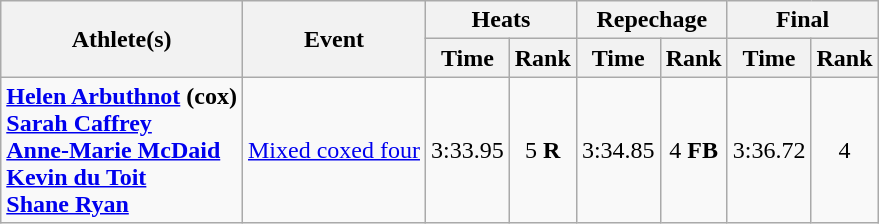<table class="wikitable">
<tr>
<th rowspan="2">Athlete(s)</th>
<th rowspan="2">Event</th>
<th colspan="2">Heats</th>
<th colspan="2">Repechage</th>
<th colspan="2">Final</th>
</tr>
<tr>
<th>Time</th>
<th>Rank</th>
<th>Time</th>
<th>Rank</th>
<th>Time</th>
<th>Rank</th>
</tr>
<tr>
<td><strong><a href='#'>Helen Arbuthnot</a> (cox)<br><a href='#'>Sarah Caffrey</a><br><a href='#'>Anne-Marie McDaid</a><br><a href='#'>Kevin du Toit</a><br><a href='#'>Shane Ryan</a></strong></td>
<td><a href='#'>Mixed coxed four</a></td>
<td align="center">3:33.95</td>
<td align="center">5 <strong>R</strong></td>
<td align="center">3:34.85</td>
<td align="center">4 <strong>FB</strong></td>
<td align="center">3:36.72</td>
<td align="center">4</td>
</tr>
</table>
